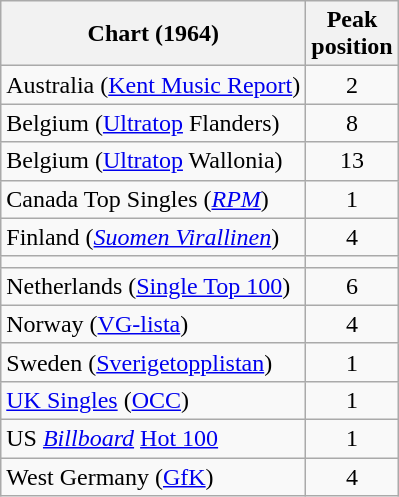<table class="wikitable sortable">
<tr>
<th>Chart (1964)</th>
<th>Peak<br>position</th>
</tr>
<tr>
<td>Australia (<a href='#'>Kent Music Report</a>)</td>
<td style="text-align:center;">2</td>
</tr>
<tr>
<td>Belgium (<a href='#'>Ultratop</a> Flanders)</td>
<td style="text-align:center;">8</td>
</tr>
<tr>
<td>Belgium (<a href='#'>Ultratop</a> Wallonia)</td>
<td style=text-align:center;">13</td>
</tr>
<tr>
<td>Canada Top Singles (<em><a href='#'>RPM</a></em>)</td>
<td style="text-align:center;">1</td>
</tr>
<tr>
<td>Finland (<a href='#'><em>Suomen Virallinen</em></a>)</td>
<td style="text-align:center;">4</td>
</tr>
<tr>
<td></td>
</tr>
<tr>
<td>Netherlands (<a href='#'>Single Top 100</a>)</td>
<td style="text-align:center;">6</td>
</tr>
<tr>
<td>Norway (<a href='#'>VG-lista</a>)</td>
<td style="text-align:center;">4</td>
</tr>
<tr>
<td>Sweden (<a href='#'>Sverigetopplistan</a>)</td>
<td style="text-align:center;">1</td>
</tr>
<tr>
<td><a href='#'>UK Singles</a> (<a href='#'>OCC</a>)</td>
<td style="text-align:center;">1</td>
</tr>
<tr>
<td>US <em><a href='#'>Billboard</a></em> <a href='#'>Hot 100</a></td>
<td style="text-align:center;">1</td>
</tr>
<tr>
<td>West Germany (<a href='#'>GfK</a>)</td>
<td style="text-align:center;">4</td>
</tr>
</table>
